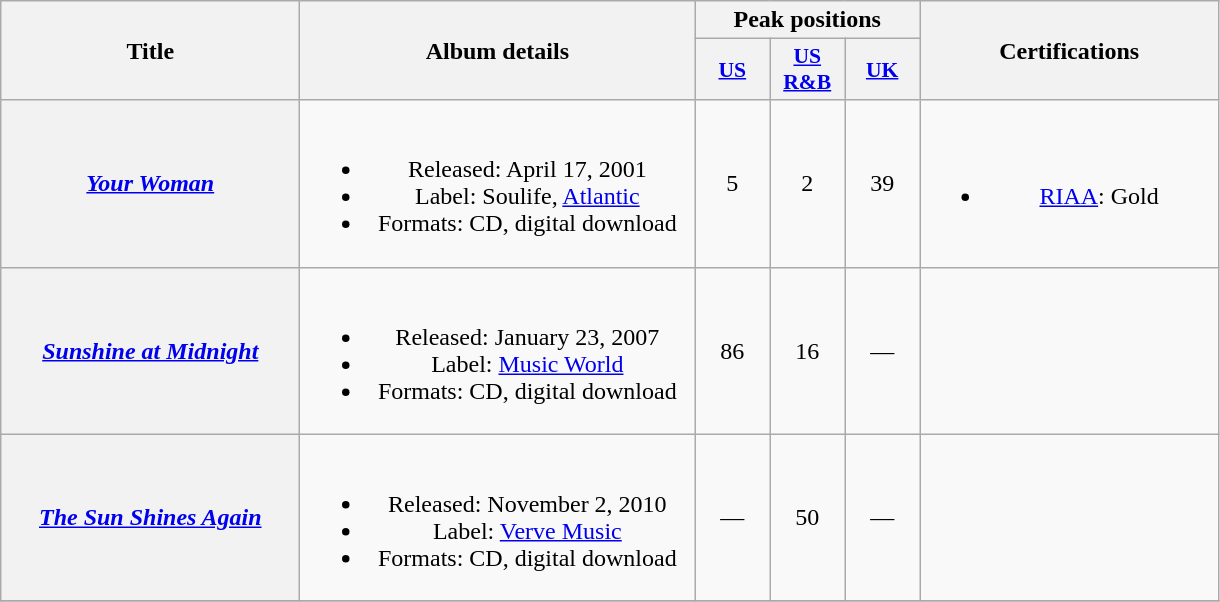<table class="wikitable plainrowheaders" style="text-align:center;" border="1">
<tr>
<th scope="col" rowspan="2" style="width:12em;">Title</th>
<th scope="col" rowspan="2" style="width:16em;">Album details</th>
<th scope="col" colspan="3">Peak positions</th>
<th scope="col" rowspan="2" style="width:12em;">Certifications</th>
</tr>
<tr>
<th scope="col" style="width:3em;font-size:90%;"><a href='#'>US</a><br></th>
<th scope="col" style="width:3em;font-size:90%;"><a href='#'>US<br>R&B</a><br></th>
<th scope="col" style="width:3em;font-size:90%;"><a href='#'>UK</a><br></th>
</tr>
<tr>
<th scope="row"><em><a href='#'>Your Woman</a></em></th>
<td><br><ul><li>Released: April 17, 2001</li><li>Label: Soulife, <a href='#'>Atlantic</a></li><li>Formats: CD, digital download</li></ul></td>
<td>5</td>
<td>2</td>
<td>39</td>
<td><br><ul><li><a href='#'>RIAA</a>: Gold</li></ul></td>
</tr>
<tr>
<th scope="row"><em><a href='#'>Sunshine at Midnight</a></em></th>
<td><br><ul><li>Released: January 23, 2007</li><li>Label: <a href='#'>Music World</a></li><li>Formats: CD, digital download</li></ul></td>
<td>86</td>
<td>16</td>
<td>—</td>
<td></td>
</tr>
<tr>
<th scope="row"><em><a href='#'>The Sun Shines Again</a></em></th>
<td><br><ul><li>Released: November 2, 2010</li><li>Label: <a href='#'>Verve Music</a></li><li>Formats: CD, digital download</li></ul></td>
<td>—</td>
<td>50</td>
<td>—</td>
<td></td>
</tr>
<tr>
</tr>
</table>
